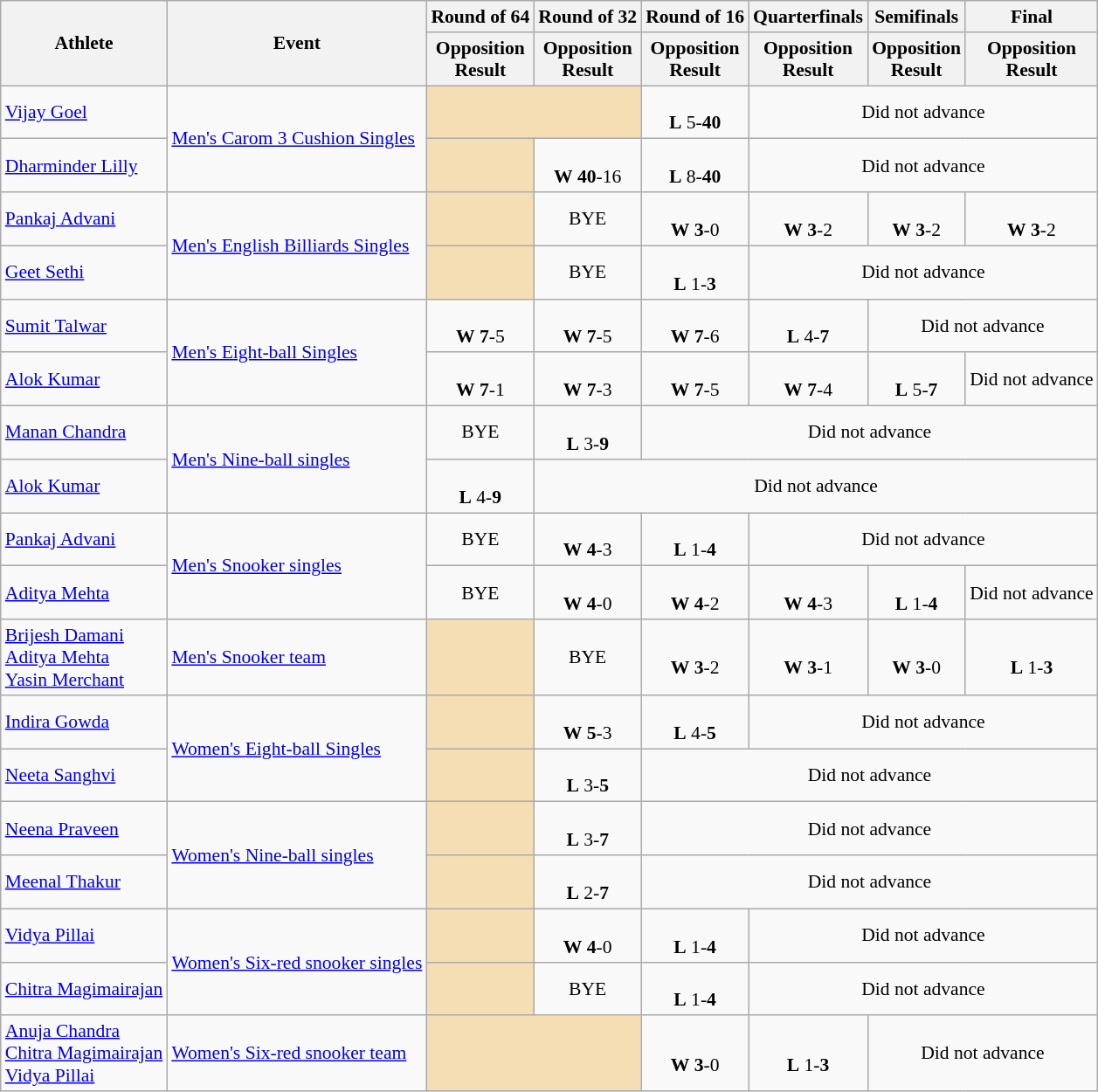<table class=wikitable style="font-size:90%">
<tr>
<th rowspan=2>Athlete</th>
<th rowspan=2>Event</th>
<th>Round of 64</th>
<th>Round of 32</th>
<th>Round of 16</th>
<th>Quarterfinals</th>
<th>Semifinals</th>
<th>Final</th>
</tr>
<tr>
<th>Opposition<br>Result</th>
<th>Opposition<br>Result</th>
<th>Opposition<br>Result</th>
<th>Opposition<br>Result</th>
<th>Opposition<br>Result</th>
<th>Opposition<br>Result</th>
</tr>
<tr>
<td><a href='#'>Vijay Goel</a></td>
<td rowspan=2><a href='#'>Men's Carom 3 Cushion Singles</a></td>
<td style="background:wheat;" colspan=2></td>
<td align=center><br><strong>L</strong> 5-<strong>40</strong></td>
<td style="text-align:center;" colspan="7">Did not advance</td>
</tr>
<tr>
<td><a href='#'>Dharminder Lilly</a></td>
<td style="background:wheat;"></td>
<td align=center><br><strong>W</strong> <strong>40</strong>-16</td>
<td align=center><br><strong>L</strong> 8-<strong>40</strong></td>
<td style="text-align:center;" colspan="7">Did not advance</td>
</tr>
<tr>
<td><a href='#'>Pankaj Advani</a></td>
<td rowspan=2><a href='#'>Men's English Billiards Singles</a></td>
<td style="background:wheat;"></td>
<td align=center>BYE</td>
<td align=center><br><strong>W</strong> <strong>3</strong>-0</td>
<td align=center><br><strong>W</strong> <strong>3</strong>-2</td>
<td align=center><br><strong>W</strong> <strong>3</strong>-2</td>
<td align=center><br><strong>W</strong> <strong>3</strong>-2<br></td>
</tr>
<tr>
<td><a href='#'>Geet Sethi</a></td>
<td style="background:wheat;"></td>
<td align=center>BYE</td>
<td align=center><br><strong>L</strong> 1-<strong>3</strong></td>
<td style="text-align:center;" colspan="7">Did not advance</td>
</tr>
<tr>
<td><a href='#'>Sumit Talwar</a></td>
<td rowspan=2><a href='#'>Men's Eight-ball Singles</a></td>
<td align=center><br><strong>W</strong> <strong>7</strong>-5</td>
<td align=center><br><strong>W</strong> <strong>7</strong>-5</td>
<td align=center><br><strong>W</strong> <strong>7</strong>-6</td>
<td align=center><br><strong>L</strong> 4-<strong>7</strong></td>
<td style="text-align:center;" colspan="7">Did not advance</td>
</tr>
<tr>
<td><a href='#'>Alok Kumar</a></td>
<td align=center><br><strong>W</strong> <strong>7</strong>-1</td>
<td align=center><br><strong>W</strong> <strong>7</strong>-3</td>
<td align=center><br><strong>W</strong> <strong>7</strong>-5</td>
<td align=center><br><strong>W</strong> <strong>7</strong>-4</td>
<td align=center><br><strong>L</strong> 5-<strong>7</strong><br></td>
<td style="text-align:center;" colspan="7">Did not advance</td>
</tr>
<tr>
<td><a href='#'>Manan Chandra</a></td>
<td rowspan=2><a href='#'>Men's Nine-ball singles</a></td>
<td align=center>BYE</td>
<td align=center><br><strong>L</strong> 3-<strong>9</strong></td>
<td style="text-align:center;" colspan="7">Did not advance</td>
</tr>
<tr>
<td><a href='#'>Alok Kumar</a></td>
<td align=center><br><strong>L</strong> 4-<strong>9</strong></td>
<td style="text-align:center;" colspan="7">Did not advance</td>
</tr>
<tr>
<td><a href='#'>Pankaj Advani</a></td>
<td rowspan=2><a href='#'>Men's Snooker singles</a></td>
<td align=center>BYE</td>
<td align=center><br><strong>W</strong> <strong>4</strong>-3</td>
<td align=center><br><strong>L</strong> 1-<strong>4</strong></td>
<td style="text-align:center;" colspan="7">Did not advance</td>
</tr>
<tr>
<td><a href='#'>Aditya Mehta</a></td>
<td align=center>BYE</td>
<td align=center><br><strong>W</strong> <strong>4</strong>-0</td>
<td align=center><br><strong>W</strong> <strong>4</strong>-2</td>
<td align=center><br><strong>W</strong> <strong>4</strong>-3</td>
<td align=center><br><strong>L</strong> 1-<strong>4</strong><br></td>
<td style="text-align:center;" colspan="7">Did not advance</td>
</tr>
<tr>
<td><a href='#'>Brijesh Damani</a><br><a href='#'>Aditya Mehta</a><br><a href='#'>Yasin Merchant</a></td>
<td><a href='#'>Men's Snooker team</a></td>
<td style="background:wheat;"></td>
<td align=center>BYE</td>
<td align=center><br><strong>W</strong> <strong>3</strong>-2</td>
<td align=center><br><strong>W</strong> <strong>3</strong>-1</td>
<td align=center><br><strong>W</strong> <strong>3</strong>-0</td>
<td align=center><br><strong>L</strong> 1-<strong>3</strong><br></td>
</tr>
<tr>
<td><a href='#'>Indira Gowda</a></td>
<td rowspan=2><a href='#'>Women's Eight-ball Singles</a></td>
<td style="background:wheat;"></td>
<td align=center><br><strong>W</strong> <strong>5</strong>-3</td>
<td align=center><br><strong>L</strong> 4-<strong>5</strong></td>
<td style="text-align:center;" colspan="7">Did not advance</td>
</tr>
<tr>
<td><a href='#'>Neeta Sanghvi</a></td>
<td style="background:wheat;"></td>
<td align=center><br><strong>L</strong> 3-<strong>5</strong></td>
<td style="text-align:center;" colspan="7">Did not advance</td>
</tr>
<tr>
<td><a href='#'>Neena Praveen</a></td>
<td rowspan=2><a href='#'>Women's Nine-ball singles</a></td>
<td style="background:wheat;"></td>
<td align=center><br><strong>L</strong> 3-<strong>7</strong></td>
<td style="text-align:center;" colspan="7">Did not advance</td>
</tr>
<tr>
<td><a href='#'>Meenal Thakur</a></td>
<td style="background:wheat;"></td>
<td align=center><br><strong>L</strong> 2-<strong>7</strong></td>
<td style="text-align:center;" colspan="7">Did not advance</td>
</tr>
<tr>
<td><a href='#'>Vidya Pillai</a></td>
<td rowspan=2><a href='#'>Women's Six-red snooker singles</a></td>
<td style="background:wheat;"></td>
<td align=center><br><strong>W</strong> <strong>4</strong>-0</td>
<td align=center><br><strong>L</strong> 1-<strong>4</strong></td>
<td style="text-align:center;" colspan="7">Did not advance</td>
</tr>
<tr>
<td><a href='#'>Chitra Magimairajan</a></td>
<td style="background:wheat;"></td>
<td align=center>BYE</td>
<td align=center><br><strong>L</strong> 1-<strong>4</strong></td>
<td style="text-align:center;" colspan="7">Did not advance</td>
</tr>
<tr>
<td><a href='#'>Anuja Chandra</a><br><a href='#'>Chitra Magimairajan</a><br><a href='#'>Vidya Pillai</a></td>
<td><a href='#'>Women's Six-red snooker team</a></td>
<td style="background:wheat;" colspan=2></td>
<td align=center><br><strong>W</strong> <strong>3</strong>-0</td>
<td align=center><br><strong>L</strong> 1-<strong>3</strong></td>
<td style="text-align:center;" colspan="7">Did not advance</td>
</tr>
</table>
